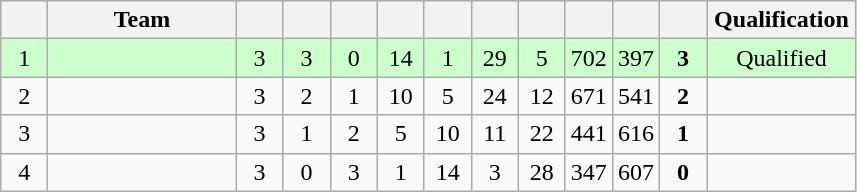<table class="wikitable" style="text-align:center">
<tr>
<th width=5.5%></th>
<th width=22%>Team</th>
<th width=5.5%></th>
<th width=5.5%></th>
<th width=5.5%></th>
<th width=5.5%></th>
<th width=5.5%></th>
<th width=5.5%></th>
<th width=5.5%></th>
<th width=5.5%></th>
<th width=5.5%></th>
<th width=5.5%></th>
<th width=18%>Qualification</th>
</tr>
<tr bgcolor="#ccffcc">
<td>1</td>
<td align="left"></td>
<td>3</td>
<td>3</td>
<td>0</td>
<td>14</td>
<td>1</td>
<td>29</td>
<td>5</td>
<td>702</td>
<td>397</td>
<td><strong>3</strong></td>
<td>Qualified</td>
</tr>
<tr>
<td>2</td>
<td align="left"></td>
<td>3</td>
<td>2</td>
<td>1</td>
<td>10</td>
<td>5</td>
<td>24</td>
<td>12</td>
<td>671</td>
<td>541</td>
<td><strong>2</strong></td>
<td></td>
</tr>
<tr>
<td>3</td>
<td align="left"></td>
<td>3</td>
<td>1</td>
<td>2</td>
<td>5</td>
<td>10</td>
<td>11</td>
<td>22</td>
<td>441</td>
<td>616</td>
<td><strong>1</strong></td>
<td></td>
</tr>
<tr>
<td>4</td>
<td align="left"></td>
<td>3</td>
<td>0</td>
<td>3</td>
<td>1</td>
<td>14</td>
<td>3</td>
<td>28</td>
<td>347</td>
<td>607</td>
<td><strong>0</strong></td>
<td></td>
</tr>
</table>
